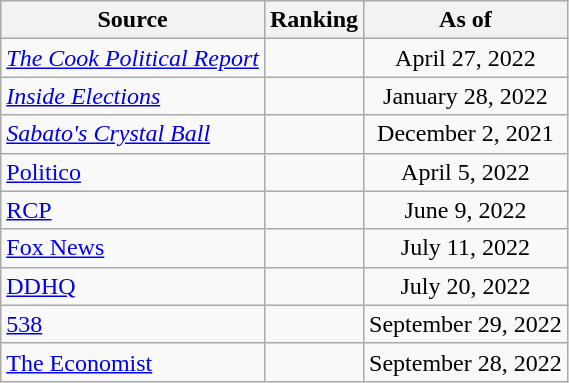<table class="wikitable" style="text-align:center">
<tr>
<th>Source</th>
<th>Ranking</th>
<th>As of</th>
</tr>
<tr>
<td align=left><em><a href='#'>The Cook Political Report</a></em></td>
<td></td>
<td>April 27, 2022</td>
</tr>
<tr>
<td align=left><em><a href='#'>Inside Elections</a></em></td>
<td></td>
<td>January 28, 2022</td>
</tr>
<tr>
<td align=left><em><a href='#'>Sabato's Crystal Ball</a></em></td>
<td></td>
<td>December 2, 2021</td>
</tr>
<tr>
<td style="text-align:left;"><a href='#'>Politico</a></td>
<td></td>
<td>April 5, 2022</td>
</tr>
<tr>
<td align="left"><a href='#'>RCP</a></td>
<td></td>
<td>June 9, 2022</td>
</tr>
<tr>
<td align=left><a href='#'>Fox News</a></td>
<td></td>
<td>July 11, 2022</td>
</tr>
<tr>
<td align="left"><a href='#'>DDHQ</a></td>
<td></td>
<td>July 20, 2022</td>
</tr>
<tr>
<td align="left"><a href='#'>538</a></td>
<td></td>
<td>September 29, 2022</td>
</tr>
<tr>
<td align="left"><a href='#'>The Economist</a></td>
<td></td>
<td>September 28, 2022</td>
</tr>
</table>
